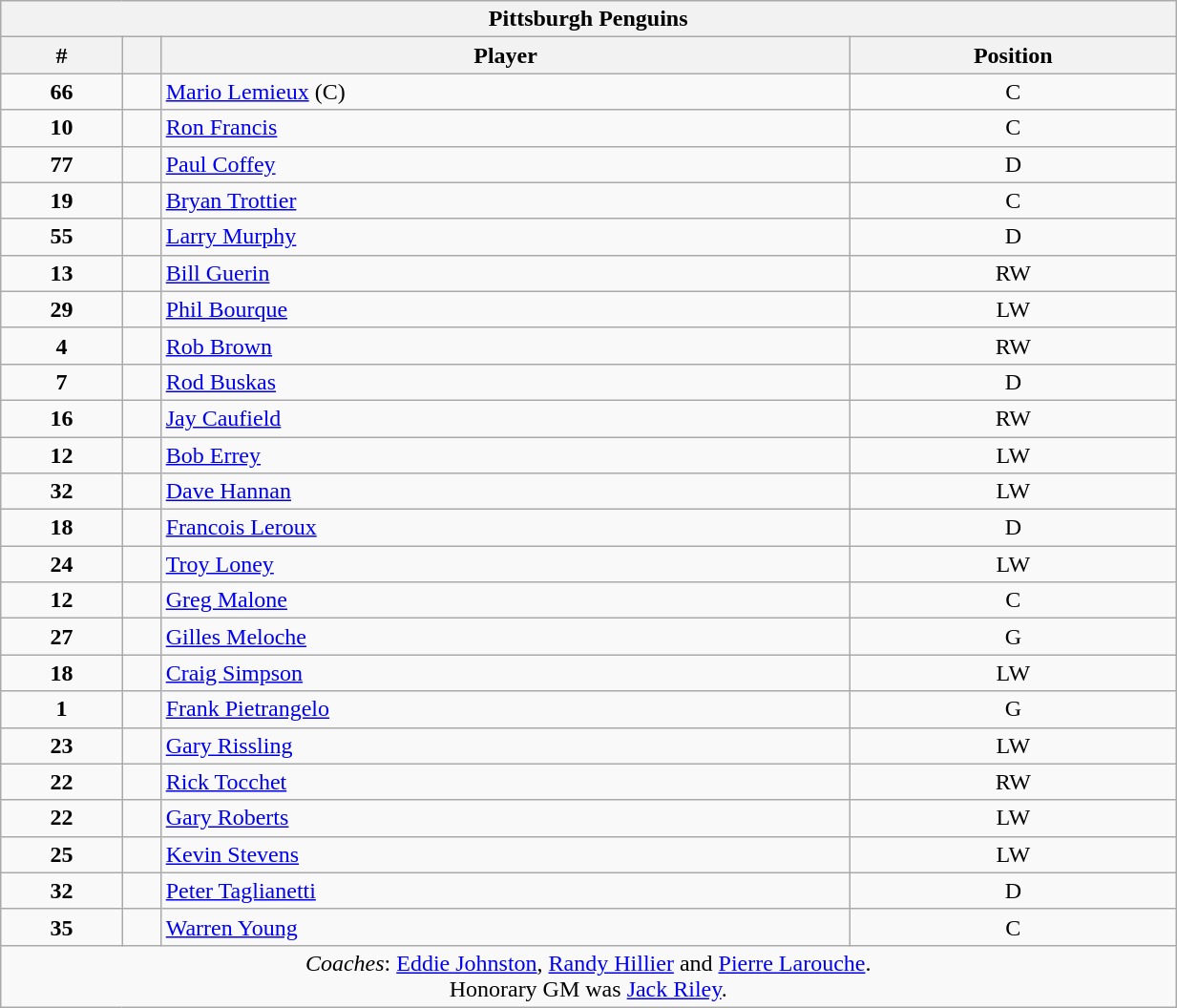<table class="wikitable" style="width:65%; text-align:center;">
<tr>
<th colspan=4>Pittsburgh Penguins</th>
</tr>
<tr>
<th>#</th>
<th></th>
<th>Player</th>
<th>Position</th>
</tr>
<tr>
<td><strong>66</strong></td>
<td align=center></td>
<td align=left><a href='#'>Mario Lemieux</a> (C)</td>
<td>C</td>
</tr>
<tr>
<td><strong>10</strong></td>
<td align=center></td>
<td align=left><a href='#'>Ron Francis</a></td>
<td>C</td>
</tr>
<tr>
<td><strong>77</strong></td>
<td align=center></td>
<td align=left><a href='#'>Paul Coffey</a></td>
<td>D</td>
</tr>
<tr>
<td><strong>19</strong></td>
<td align=center></td>
<td align=left><a href='#'>Bryan Trottier</a></td>
<td>C</td>
</tr>
<tr>
<td><strong>55</strong></td>
<td align=center></td>
<td align=left><a href='#'>Larry Murphy</a></td>
<td>D</td>
</tr>
<tr>
<td><strong>13</strong></td>
<td align=center></td>
<td align=left><a href='#'>Bill Guerin</a></td>
<td>RW</td>
</tr>
<tr>
<td><strong>29</strong></td>
<td align=center></td>
<td align=left><a href='#'>Phil Bourque</a></td>
<td>LW</td>
</tr>
<tr>
<td><strong>4</strong></td>
<td align=center></td>
<td align=left><a href='#'>Rob Brown</a></td>
<td>RW</td>
</tr>
<tr>
<td><strong>7</strong></td>
<td align=center></td>
<td align=left><a href='#'>Rod Buskas</a></td>
<td>D</td>
</tr>
<tr>
<td><strong>16</strong></td>
<td align=center></td>
<td align=left><a href='#'>Jay Caufield</a></td>
<td>RW</td>
</tr>
<tr>
<td><strong>12</strong></td>
<td align=center></td>
<td align=left><a href='#'>Bob Errey</a></td>
<td>LW</td>
</tr>
<tr>
<td><strong>32</strong></td>
<td align=center></td>
<td align=left><a href='#'>Dave Hannan</a></td>
<td>LW</td>
</tr>
<tr>
<td><strong>18</strong></td>
<td align=center></td>
<td align=left><a href='#'>Francois Leroux</a></td>
<td>D</td>
</tr>
<tr>
<td><strong>24</strong></td>
<td align=center></td>
<td align=left><a href='#'>Troy Loney</a></td>
<td>LW</td>
</tr>
<tr>
<td><strong>12</strong></td>
<td align=center></td>
<td align=left><a href='#'>Greg Malone</a></td>
<td>C</td>
</tr>
<tr>
<td><strong>27</strong></td>
<td align=center></td>
<td align=left><a href='#'>Gilles Meloche</a></td>
<td>G</td>
</tr>
<tr>
<td><strong>18</strong></td>
<td align=center></td>
<td align=left><a href='#'>Craig Simpson</a></td>
<td>LW</td>
</tr>
<tr>
<td><strong>1</strong></td>
<td align=center></td>
<td align=left><a href='#'>Frank Pietrangelo</a></td>
<td>G</td>
</tr>
<tr>
<td><strong>23</strong></td>
<td align=center></td>
<td align=left><a href='#'>Gary Rissling</a></td>
<td>LW</td>
</tr>
<tr>
<td><strong>22</strong></td>
<td align=center></td>
<td align=left><a href='#'>Rick Tocchet</a></td>
<td>RW</td>
</tr>
<tr>
<td><strong>22</strong></td>
<td align=center></td>
<td align=left><a href='#'>Gary Roberts</a></td>
<td>LW</td>
</tr>
<tr>
<td><strong>25</strong></td>
<td align=center></td>
<td align=left><a href='#'>Kevin Stevens</a></td>
<td>LW</td>
</tr>
<tr>
<td><strong>32</strong></td>
<td align=center></td>
<td align=left><a href='#'>Peter Taglianetti</a></td>
<td>D</td>
</tr>
<tr>
<td><strong>35</strong></td>
<td align=center></td>
<td align=left><a href='#'>Warren Young</a></td>
<td>C</td>
</tr>
<tr>
<td colspan=4><em>Coaches</em>: <a href='#'>Eddie Johnston</a>, <a href='#'>Randy Hillier</a> and <a href='#'>Pierre Larouche</a>.<br>Honorary GM was <a href='#'>Jack Riley</a>.</td>
</tr>
</table>
